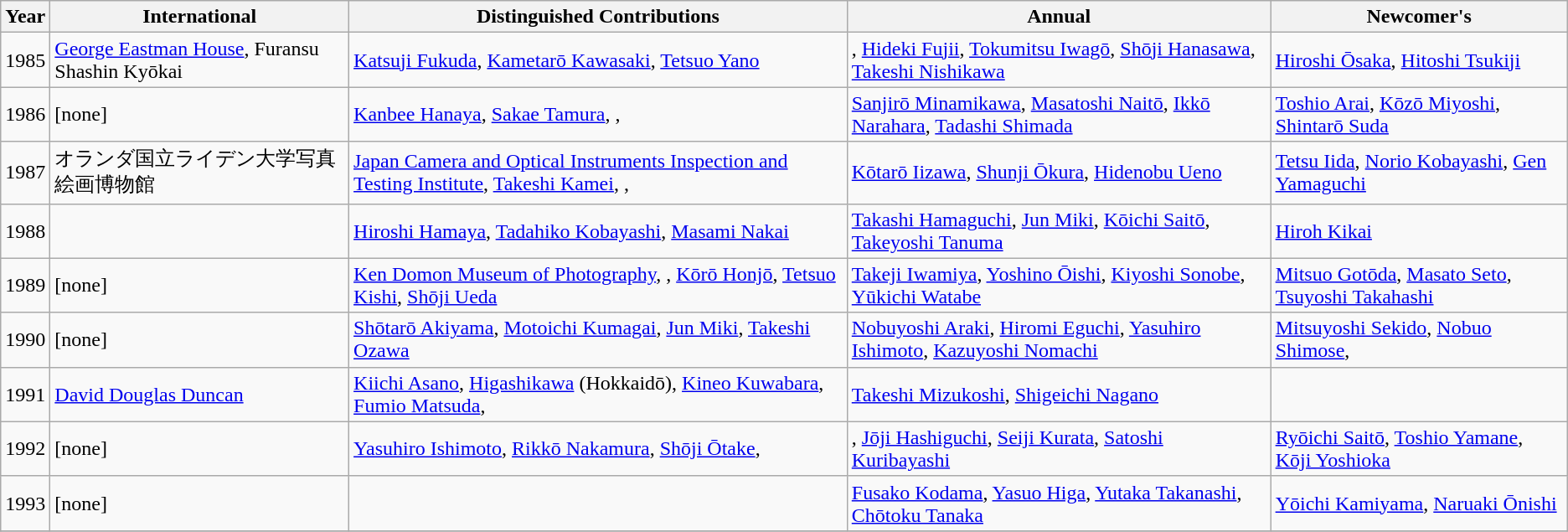<table class="wikitable">
<tr>
<th>Year</th>
<th>International</th>
<th>Distinguished Contributions</th>
<th>Annual</th>
<th>Newcomer's</th>
</tr>
<tr>
<td>1985</td>
<td><a href='#'>George Eastman House</a>, Furansu Shashin Kyōkai</td>
<td><a href='#'>Katsuji Fukuda</a>, <a href='#'>Kametarō Kawasaki</a>, <a href='#'>Tetsuo Yano</a></td>
<td>, <a href='#'>Hideki Fujii</a>, <a href='#'>Tokumitsu Iwagō</a>, <a href='#'>Shōji Hanasawa</a>, <a href='#'>Takeshi Nishikawa</a></td>
<td><a href='#'>Hiroshi Ōsaka</a>, <a href='#'>Hitoshi Tsukiji</a></td>
</tr>
<tr>
<td>1986</td>
<td>[none]</td>
<td><a href='#'>Kanbee Hanaya</a>, <a href='#'>Sakae Tamura</a>, , </td>
<td><a href='#'>Sanjirō Minamikawa</a>, <a href='#'>Masatoshi Naitō</a>, <a href='#'>Ikkō Narahara</a>, <a href='#'>Tadashi Shimada</a></td>
<td><a href='#'>Toshio Arai</a>, <a href='#'>Kōzō Miyoshi</a>, <a href='#'>Shintarō Suda</a></td>
</tr>
<tr>
<td>1987</td>
<td>オランダ国立ライデン大学写真絵画博物館</td>
<td><a href='#'>Japan Camera and Optical Instruments Inspection and Testing Institute</a>, <a href='#'>Takeshi Kamei</a>, , </td>
<td><a href='#'>Kōtarō Iizawa</a>, <a href='#'>Shunji Ōkura</a>, <a href='#'>Hidenobu Ueno</a></td>
<td><a href='#'>Tetsu Iida</a>, <a href='#'>Norio Kobayashi</a>, <a href='#'>Gen Yamaguchi</a></td>
</tr>
<tr>
<td>1988</td>
<td></td>
<td><a href='#'>Hiroshi Hamaya</a>, <a href='#'>Tadahiko Kobayashi</a>, <a href='#'>Masami Nakai</a></td>
<td><a href='#'>Takashi Hamaguchi</a>, <a href='#'>Jun Miki</a>, <a href='#'>Kōichi Saitō</a>, <a href='#'>Takeyoshi Tanuma</a></td>
<td><a href='#'>Hiroh Kikai</a></td>
</tr>
<tr>
<td>1989</td>
<td>[none]</td>
<td><a href='#'>Ken Domon Museum of Photography</a>, , <a href='#'>Kōrō Honjō</a>, <a href='#'>Tetsuo Kishi</a>, <a href='#'>Shōji Ueda</a></td>
<td><a href='#'>Takeji Iwamiya</a>, <a href='#'>Yoshino Ōishi</a>, <a href='#'>Kiyoshi Sonobe</a>, <a href='#'>Yūkichi Watabe</a></td>
<td><a href='#'>Mitsuo Gotōda</a>, <a href='#'>Masato Seto</a>, <a href='#'>Tsuyoshi Takahashi</a></td>
</tr>
<tr>
<td>1990</td>
<td>[none]</td>
<td><a href='#'>Shōtarō Akiyama</a>, <a href='#'>Motoichi Kumagai</a>, <a href='#'>Jun Miki</a>, <a href='#'>Takeshi Ozawa</a></td>
<td><a href='#'>Nobuyoshi Araki</a>, <a href='#'>Hiromi Eguchi</a>, <a href='#'>Yasuhiro Ishimoto</a>, <a href='#'>Kazuyoshi Nomachi</a></td>
<td><a href='#'>Mitsuyoshi Sekido</a>, <a href='#'>Nobuo Shimose</a>, </td>
</tr>
<tr>
<td>1991</td>
<td><a href='#'>David Douglas Duncan</a></td>
<td><a href='#'>Kiichi Asano</a>, <a href='#'>Higashikawa</a> (Hokkaidō), <a href='#'>Kineo Kuwabara</a>, <a href='#'>Fumio Matsuda</a>, </td>
<td><a href='#'>Takeshi Mizukoshi</a>, <a href='#'>Shigeichi Nagano</a></td>
<td></td>
</tr>
<tr>
<td>1992</td>
<td>[none]</td>
<td><a href='#'>Yasuhiro Ishimoto</a>, <a href='#'>Rikkō Nakamura</a>, <a href='#'>Shōji Ōtake</a>, </td>
<td>, <a href='#'>Jōji Hashiguchi</a>, <a href='#'>Seiji Kurata</a>, <a href='#'>Satoshi Kuribayashi</a></td>
<td><a href='#'>Ryōichi Saitō</a>, <a href='#'>Toshio Yamane</a>, <a href='#'>Kōji Yoshioka</a></td>
</tr>
<tr>
<td>1993</td>
<td>[none]</td>
<td></td>
<td><a href='#'>Fusako Kodama</a>, <a href='#'>Yasuo Higa</a>, <a href='#'>Yutaka Takanashi</a>, <a href='#'>Chōtoku Tanaka</a></td>
<td><a href='#'>Yōichi Kamiyama</a>, <a href='#'>Naruaki Ōnishi</a></td>
</tr>
<tr>
</tr>
</table>
